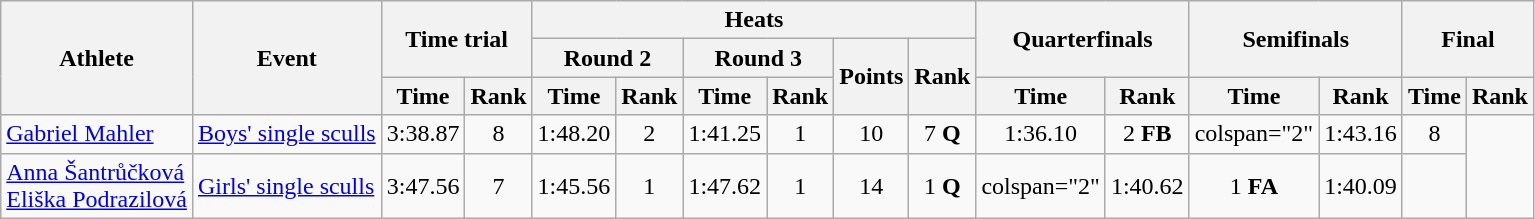<table class="wikitable">
<tr>
<th rowspan="3">Athlete</th>
<th rowspan="3">Event</th>
<th colspan="2" rowspan="2">Time trial</th>
<th colspan="6">Heats</th>
<th colspan="2" rowspan="2">Quarterfinals</th>
<th colspan="2" rowspan="2">Semifinals</th>
<th colspan="2" rowspan="2">Final</th>
</tr>
<tr>
<th colspan="2">Round 2</th>
<th colspan="2">Round 3</th>
<th rowspan="2">Points</th>
<th rowspan="2">Rank</th>
</tr>
<tr>
<th>Time</th>
<th>Rank</th>
<th>Time</th>
<th>Rank</th>
<th>Time</th>
<th>Rank</th>
<th>Time</th>
<th>Rank</th>
<th>Time</th>
<th>Rank</th>
<th>Time</th>
<th>Rank</th>
</tr>
<tr align="center">
<td align="left"><a href='#'>Gabriel Mahler</a></td>
<td align="left"><a href='#'>Boys' single sculls</a></td>
<td>3:38.87</td>
<td>8</td>
<td>1:48.20</td>
<td>2</td>
<td>1:41.25</td>
<td>1</td>
<td>10</td>
<td>7 <strong>Q</strong></td>
<td>1:36.10</td>
<td>2 <strong>FB</strong></td>
<td>colspan="2" </td>
<td>1:43.16</td>
<td>8</td>
</tr>
<tr align="center">
<td align="left"><a href='#'>Anna Šantrůčková</a><br><a href='#'>Eliška Podrazilová</a></td>
<td align="left"><a href='#'>Girls' single sculls</a></td>
<td>3:47.56</td>
<td>7</td>
<td>1:45.56</td>
<td>1</td>
<td>1:47.62</td>
<td>1</td>
<td>14</td>
<td>1 <strong>Q</strong></td>
<td>colspan="2" </td>
<td>1:40.62</td>
<td>1 <strong>FA</strong></td>
<td>1:40.09</td>
<td></td>
</tr>
</table>
